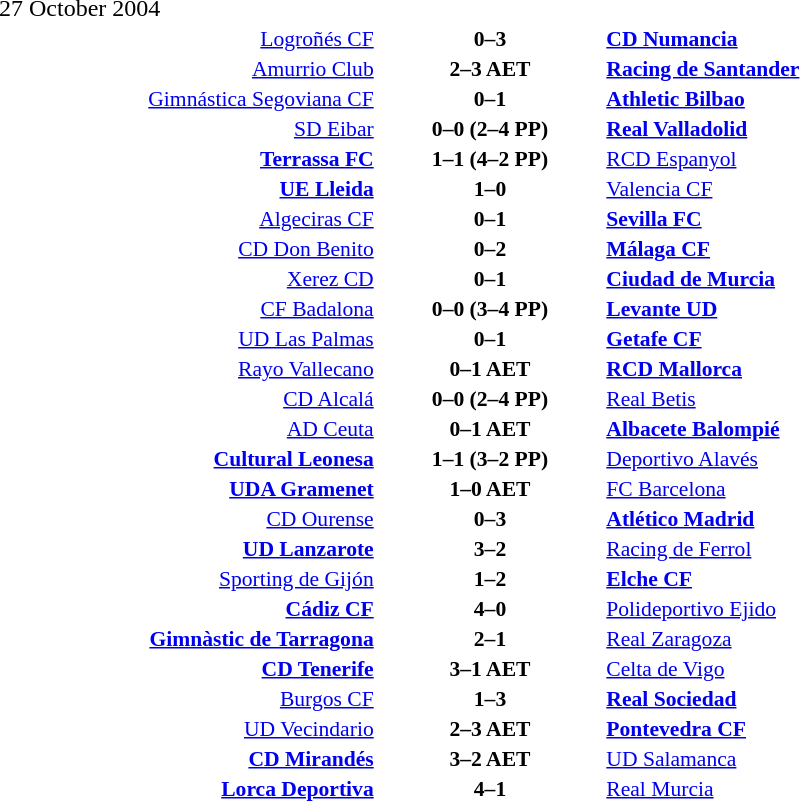<table width=100% cellspacing=1>
<tr>
<th width=20%></th>
<th width=12%></th>
<th width=20%></th>
<th></th>
</tr>
<tr>
<td>27 October 2004</td>
</tr>
<tr style=font-size:90%>
<td align=right><a href='#'>Logroñés CF</a></td>
<td align=center><strong>0–3</strong></td>
<td><strong><a href='#'>CD Numancia</a></strong></td>
</tr>
<tr style=font-size:90%>
<td align=right><a href='#'>Amurrio Club</a></td>
<td align=center><strong>2–3 AET</strong></td>
<td><strong><a href='#'>Racing de Santander</a></strong></td>
</tr>
<tr style=font-size:90%>
<td align=right><a href='#'>Gimnástica Segoviana CF</a></td>
<td align=center><strong>0–1</strong></td>
<td><strong><a href='#'>Athletic Bilbao</a></strong></td>
</tr>
<tr style=font-size:90%>
<td align=right><a href='#'>SD Eibar</a></td>
<td align=center><strong>0–0 (2–4 PP)</strong></td>
<td><strong><a href='#'>Real Valladolid</a></strong></td>
</tr>
<tr style=font-size:90%>
<td align=right><strong><a href='#'>Terrassa FC</a></strong></td>
<td align=center><strong>1–1 (4–2 PP)</strong></td>
<td><a href='#'>RCD Espanyol</a></td>
</tr>
<tr style=font-size:90%>
<td align=right><strong><a href='#'>UE Lleida</a></strong></td>
<td align=center><strong>1–0</strong></td>
<td><a href='#'>Valencia CF</a></td>
</tr>
<tr style=font-size:90%>
<td align=right><a href='#'>Algeciras CF</a></td>
<td align=center><strong>0–1</strong></td>
<td><strong><a href='#'>Sevilla FC</a></strong></td>
</tr>
<tr style=font-size:90%>
<td align=right><a href='#'>CD Don Benito</a></td>
<td align=center><strong>0–2</strong></td>
<td><strong><a href='#'>Málaga CF</a></strong></td>
</tr>
<tr style=font-size:90%>
<td align=right><a href='#'>Xerez CD</a></td>
<td align=center><strong>0–1</strong></td>
<td><strong><a href='#'>Ciudad de Murcia</a></strong></td>
</tr>
<tr style=font-size:90%>
<td align=right><a href='#'>CF Badalona</a></td>
<td align=center><strong>0–0 (3–4 PP)</strong></td>
<td><strong><a href='#'>Levante UD</a></strong></td>
</tr>
<tr style=font-size:90%>
<td align=right><a href='#'>UD Las Palmas</a></td>
<td align=center><strong>0–1</strong></td>
<td><strong><a href='#'>Getafe CF</a></strong></td>
</tr>
<tr style=font-size:90%>
<td align=right><a href='#'>Rayo Vallecano</a></td>
<td align=center><strong>0–1 AET</strong></td>
<td><strong><a href='#'>RCD Mallorca</a></strong></td>
</tr>
<tr style=font-size:90%>
<td align=right><a href='#'>CD Alcalá</a></td>
<td align=center><strong>0–0 (2–4 PP)</strong></td>
<td><a href='#'>Real Betis</a></td>
</tr>
<tr style=font-size:90%>
<td align=right><a href='#'>AD Ceuta</a></td>
<td align=center><strong>0–1 AET</strong></td>
<td><strong><a href='#'>Albacete Balompié</a></strong></td>
</tr>
<tr style=font-size:90%>
<td align=right><strong><a href='#'>Cultural Leonesa</a></strong></td>
<td align=center><strong>1–1 (3–2 PP)</strong></td>
<td><a href='#'>Deportivo Alavés</a></td>
</tr>
<tr style=font-size:90%>
<td align=right><strong><a href='#'>UDA Gramenet</a></strong></td>
<td align=center><strong>1–0 AET</strong></td>
<td><a href='#'>FC Barcelona</a></td>
</tr>
<tr style=font-size:90%>
<td align=right><a href='#'>CD Ourense</a></td>
<td align=center><strong>0–3</strong></td>
<td><strong><a href='#'>Atlético Madrid</a></strong></td>
</tr>
<tr style=font-size:90%>
<td align=right><strong><a href='#'>UD Lanzarote</a></strong></td>
<td align=center><strong>3–2</strong></td>
<td><a href='#'>Racing de Ferrol</a></td>
</tr>
<tr style=font-size:90%>
<td align=right><a href='#'>Sporting de Gijón</a></td>
<td align=center><strong>1–2</strong></td>
<td><strong><a href='#'>Elche CF</a></strong></td>
</tr>
<tr style=font-size:90%>
<td align=right><strong><a href='#'>Cádiz CF</a></strong></td>
<td align=center><strong>4–0</strong></td>
<td><a href='#'>Polideportivo Ejido</a></td>
</tr>
<tr style=font-size:90%>
<td align=right><strong><a href='#'>Gimnàstic de Tarragona</a></strong></td>
<td align=center><strong>2–1</strong></td>
<td><a href='#'>Real Zaragoza</a></td>
</tr>
<tr style=font-size:90%>
<td align=right><strong><a href='#'>CD Tenerife</a></strong></td>
<td align=center><strong>3–1 AET</strong></td>
<td><a href='#'>Celta de Vigo</a></td>
</tr>
<tr style=font-size:90%>
<td align=right><a href='#'>Burgos CF</a></td>
<td align=center><strong>1–3</strong></td>
<td><strong><a href='#'>Real Sociedad</a></strong></td>
</tr>
<tr style=font-size:90%>
<td align=right><a href='#'>UD Vecindario</a></td>
<td align=center><strong>2–3 AET</strong></td>
<td><strong><a href='#'>Pontevedra CF</a></strong></td>
</tr>
<tr style=font-size:90%>
<td align=right><strong><a href='#'>CD Mirandés</a></strong></td>
<td align=center><strong>3–2 AET</strong></td>
<td><a href='#'>UD Salamanca</a></td>
</tr>
<tr style=font-size:90%>
<td align=right><strong><a href='#'>Lorca Deportiva</a></strong></td>
<td align=center><strong>4–1</strong></td>
<td><a href='#'>Real Murcia</a></td>
</tr>
</table>
